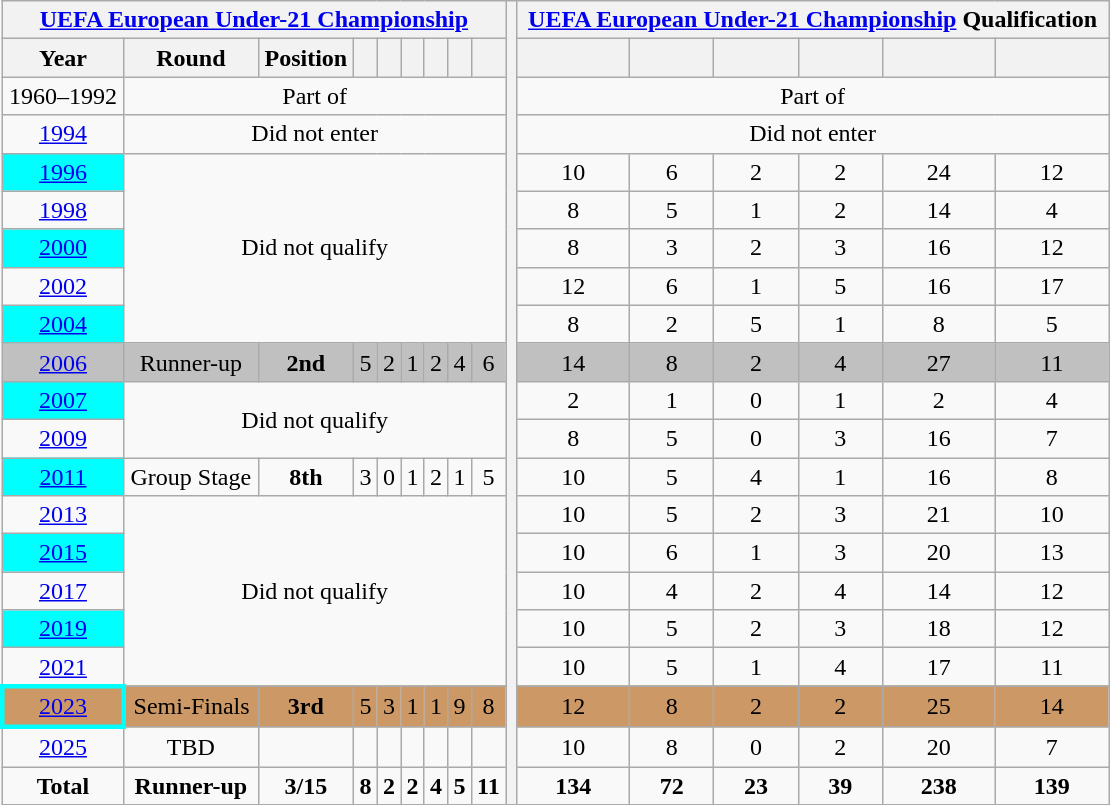<table class="wikitable" style="text-align: center">
<tr>
<th colspan=9><a href='#'>UEFA European Under-21 Championship</a></th>
<th style="width:1%;" rowspan="27"></th>
<th colspan=6><a href='#'>UEFA European Under-21 Championship</a> Qualification</th>
</tr>
<tr>
<th>Year</th>
<th>Round</th>
<th>Position</th>
<th></th>
<th></th>
<th></th>
<th></th>
<th></th>
<th></th>
<th></th>
<th></th>
<th></th>
<th></th>
<th></th>
<th></th>
</tr>
<tr>
<td>1960–1992</td>
<td colspan=8>Part of </td>
<td colspan=6>Part of </td>
</tr>
<tr>
<td> <a href='#'>1994</a></td>
<td colspan=8>Did not enter</td>
<td colspan=6>Did not enter</td>
</tr>
<tr>
<td bgcolor=aqua> <a href='#'>1996</a></td>
<td rowspan=5 colspan=8>Did not qualify</td>
<td>10</td>
<td>6</td>
<td>2</td>
<td>2</td>
<td>24</td>
<td>12</td>
</tr>
<tr>
<td> <a href='#'>1998</a></td>
<td>8</td>
<td>5</td>
<td>1</td>
<td>2</td>
<td>14</td>
<td>4</td>
</tr>
<tr>
<td bgcolor=aqua> <a href='#'>2000</a></td>
<td>8</td>
<td>3</td>
<td>2</td>
<td>3</td>
<td>16</td>
<td>12</td>
</tr>
<tr>
<td> <a href='#'>2002</a></td>
<td>12</td>
<td>6</td>
<td>1</td>
<td>5</td>
<td>16</td>
<td>17</td>
</tr>
<tr>
<td bgcolor=aqua> <a href='#'>2004</a></td>
<td>8</td>
<td>2</td>
<td>5</td>
<td>1</td>
<td>8</td>
<td>5</td>
</tr>
<tr bgcolor=silver>
<td> <a href='#'>2006</a></td>
<td>Runner-up</td>
<td><strong>2nd</strong></td>
<td>5</td>
<td>2</td>
<td>1</td>
<td>2</td>
<td>4</td>
<td>6</td>
<td>14</td>
<td>8</td>
<td>2</td>
<td>4</td>
<td>27</td>
<td>11</td>
</tr>
<tr>
<td bgcolor=aqua> <a href='#'>2007</a></td>
<td rowspan=2 colspan=8>Did not qualify</td>
<td>2</td>
<td>1</td>
<td>0</td>
<td>1</td>
<td>2</td>
<td>4</td>
</tr>
<tr>
<td> <a href='#'>2009</a></td>
<td>8</td>
<td>5</td>
<td>0</td>
<td>3</td>
<td>16</td>
<td>7</td>
</tr>
<tr>
<td bgcolor=aqua> <a href='#'>2011</a></td>
<td>Group Stage</td>
<td><strong>8th</strong></td>
<td>3</td>
<td>0</td>
<td>1</td>
<td>2</td>
<td>1</td>
<td>5</td>
<td>10</td>
<td>5</td>
<td>4</td>
<td>1</td>
<td>16</td>
<td>8</td>
</tr>
<tr>
<td> <a href='#'>2013</a></td>
<td rowspan=5 colspan=8>Did not qualify</td>
<td>10</td>
<td>5</td>
<td>2</td>
<td>3</td>
<td>21</td>
<td>10</td>
</tr>
<tr>
<td bgcolor=aqua> <a href='#'>2015</a></td>
<td>10</td>
<td>6</td>
<td>1</td>
<td>3</td>
<td>20</td>
<td>13</td>
</tr>
<tr>
<td> <a href='#'>2017</a></td>
<td>10</td>
<td>4</td>
<td>2</td>
<td>4</td>
<td>14</td>
<td>12</td>
</tr>
<tr>
<td bgcolor=aqua>  <a href='#'>2019</a></td>
<td>10</td>
<td>5</td>
<td>2</td>
<td>3</td>
<td>18</td>
<td>12</td>
</tr>
<tr>
<td>  <a href='#'>2021</a></td>
<td>10</td>
<td>5</td>
<td>1</td>
<td>4</td>
<td>17</td>
<td>11</td>
</tr>
<tr>
</tr>
<tr style="background:#c96">
<td style="border: 3px solid aqua">  <a href='#'>2023</a></td>
<td>Semi-Finals</td>
<td><strong>3rd</strong></td>
<td>5</td>
<td>3</td>
<td>1</td>
<td>1</td>
<td>9</td>
<td>8</td>
<td>12</td>
<td>8</td>
<td>2</td>
<td>2</td>
<td>25</td>
<td>14</td>
</tr>
<tr>
<td> <a href='#'>2025</a></td>
<td>TBD</td>
<td></td>
<td></td>
<td></td>
<td></td>
<td></td>
<td></td>
<td></td>
<td>10</td>
<td>8</td>
<td>0</td>
<td>2</td>
<td>20</td>
<td>7</td>
</tr>
<tr>
<td><strong>Total</strong></td>
<td><strong>Runner-up</strong></td>
<td><strong>3/15</strong></td>
<td><strong>8</strong></td>
<td><strong>2</strong></td>
<td><strong>2</strong></td>
<td><strong>4</strong></td>
<td><strong>5</strong></td>
<td><strong>11</strong></td>
<td><strong>134</strong></td>
<td><strong>72</strong></td>
<td><strong>23</strong></td>
<td><strong>39</strong></td>
<td><strong>238</strong></td>
<td><strong>139</strong></td>
</tr>
</table>
